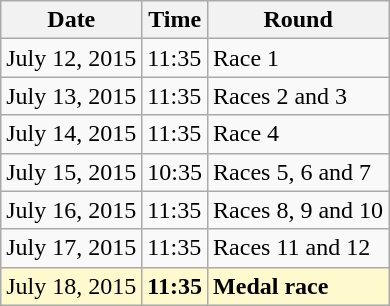<table class="wikitable">
<tr>
<th>Date</th>
<th>Time</th>
<th>Round</th>
</tr>
<tr>
<td>July 12, 2015</td>
<td>11:35</td>
<td>Race 1</td>
</tr>
<tr>
<td>July 13, 2015</td>
<td>11:35</td>
<td>Races 2 and 3</td>
</tr>
<tr>
<td>July 14, 2015</td>
<td>11:35</td>
<td>Race 4</td>
</tr>
<tr>
<td>July 15, 2015</td>
<td>10:35</td>
<td>Races 5, 6 and 7</td>
</tr>
<tr>
<td>July 16, 2015</td>
<td>11:35</td>
<td>Races 8, 9 and 10</td>
</tr>
<tr>
<td>July 17, 2015</td>
<td>11:35</td>
<td>Races 11 and 12</td>
</tr>
<tr style=background:lemonchiffon>
<td>July 18, 2015</td>
<td><strong>11:35</strong></td>
<td><strong>Medal race</strong></td>
</tr>
</table>
